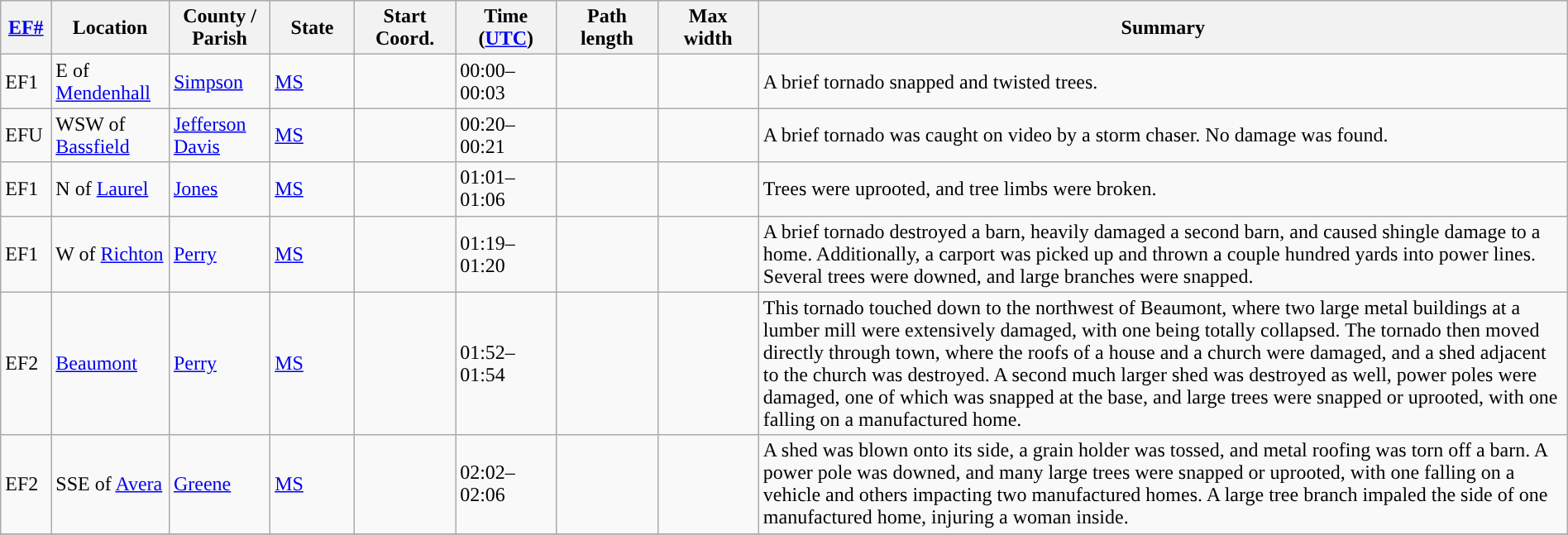<table class="wikitable sortable" style="width:100%;">
<tr>
<th scope="col"  style="width:3%; text-align:center;"><a href='#'>EF#</a></th>
<th scope="col"  style="width:7%; text-align:center;" class="unsortable">Location</th>
<th scope="col"  style="width:6%; text-align:center;" class="unsortable">County / Parish</th>
<th scope="col"  style="width:5%; text-align:center;">State</th>
<th scope="col"  style="width:6%; text-align:center;">Start Coord.</th>
<th scope="col"  style="width:6%; text-align:center;">Time (<a href='#'>UTC</a>)</th>
<th scope="col"  style="width:6%; text-align:center;">Path length</th>
<th scope="col"  style="width:6%; text-align:center;">Max width</th>
<th scope="col" class="unsortable" style="width:48%; text-align:center;">Summary</th>
</tr>
<tr>
<td>EF1</td>
<td>E of <a href='#'>Mendenhall</a></td>
<td><a href='#'>Simpson</a></td>
<td><a href='#'>MS</a></td>
<td></td>
<td>00:00–00:03</td>
<td></td>
<td></td>
<td>A brief tornado snapped and twisted trees.</td>
</tr>
<tr>
<td>EFU</td>
<td>WSW of <a href='#'>Bassfield</a></td>
<td><a href='#'>Jefferson Davis</a></td>
<td><a href='#'>MS</a></td>
<td></td>
<td>00:20–00:21</td>
<td></td>
<td></td>
<td>A brief tornado was caught on video by a storm chaser. No damage was found.</td>
</tr>
<tr>
<td>EF1</td>
<td>N of <a href='#'>Laurel</a></td>
<td><a href='#'>Jones</a></td>
<td><a href='#'>MS</a></td>
<td></td>
<td>01:01–01:06</td>
<td></td>
<td></td>
<td>Trees were uprooted, and tree limbs were broken.</td>
</tr>
<tr>
<td>EF1</td>
<td>W of <a href='#'>Richton</a></td>
<td><a href='#'>Perry</a></td>
<td><a href='#'>MS</a></td>
<td></td>
<td>01:19–01:20</td>
<td></td>
<td></td>
<td>A brief tornado destroyed a barn, heavily damaged a second barn, and caused shingle damage to a home. Additionally, a carport was picked up and thrown a couple hundred yards into power lines. Several trees were downed, and large branches were snapped.</td>
</tr>
<tr>
<td>EF2</td>
<td><a href='#'>Beaumont</a></td>
<td><a href='#'>Perry</a></td>
<td><a href='#'>MS</a></td>
<td></td>
<td>01:52–01:54</td>
<td></td>
<td></td>
<td>This tornado touched down to the northwest of Beaumont, where two large metal buildings at a lumber mill were extensively damaged, with one being totally collapsed. The tornado then moved directly through town, where the roofs of a house and a church were damaged, and a shed adjacent to the church was destroyed. A second much larger shed was destroyed as well, power poles were damaged, one of which was snapped at the base, and large trees were snapped or uprooted, with one falling on a manufactured home.</td>
</tr>
<tr>
<td>EF2</td>
<td>SSE of <a href='#'>Avera</a></td>
<td><a href='#'>Greene</a></td>
<td><a href='#'>MS</a></td>
<td></td>
<td>02:02–02:06</td>
<td></td>
<td></td>
<td>A shed was blown onto its side, a grain holder was tossed, and metal roofing was torn off a barn. A power pole was downed, and many large trees were snapped or uprooted, with one falling on a vehicle and others impacting two manufactured homes. A large tree branch impaled the side of one manufactured home, injuring a woman inside.</td>
</tr>
<tr>
</tr>
</table>
